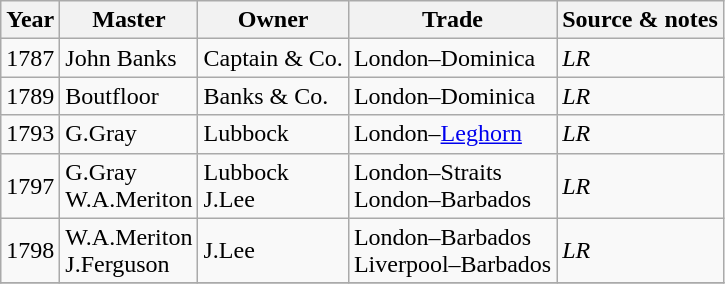<table class=" wikitable">
<tr>
<th>Year</th>
<th>Master</th>
<th>Owner</th>
<th>Trade</th>
<th>Source & notes</th>
</tr>
<tr>
<td>1787</td>
<td>John Banks</td>
<td>Captain & Co.</td>
<td>London–Dominica</td>
<td><em>LR</em></td>
</tr>
<tr>
<td>1789</td>
<td>Boutfloor</td>
<td>Banks & Co.</td>
<td>London–Dominica</td>
<td><em>LR</em></td>
</tr>
<tr>
<td>1793</td>
<td>G.Gray</td>
<td>Lubbock</td>
<td>London–<a href='#'>Leghorn</a></td>
<td><em>LR</em></td>
</tr>
<tr>
<td>1797</td>
<td>G.Gray<br>W.A.Meriton</td>
<td>Lubbock<br>J.Lee</td>
<td>London–Straits<br>London–Barbados</td>
<td><em>LR</em></td>
</tr>
<tr>
<td>1798</td>
<td>W.A.Meriton<br>J.Ferguson</td>
<td>J.Lee</td>
<td>London–Barbados<br>Liverpool–Barbados</td>
<td><em>LR</em></td>
</tr>
<tr>
</tr>
</table>
